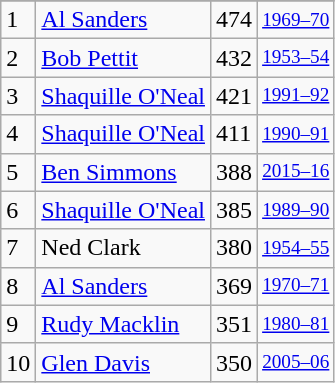<table class="wikitable">
<tr>
</tr>
<tr>
<td>1</td>
<td><a href='#'>Al Sanders</a></td>
<td>474</td>
<td style="font-size:80%;"><a href='#'>1969–70</a></td>
</tr>
<tr>
<td>2</td>
<td><a href='#'>Bob Pettit</a></td>
<td>432</td>
<td style="font-size:80%;"><a href='#'>1953–54</a></td>
</tr>
<tr>
<td>3</td>
<td><a href='#'>Shaquille O'Neal</a></td>
<td>421</td>
<td style="font-size:80%;"><a href='#'>1991–92</a></td>
</tr>
<tr>
<td>4</td>
<td><a href='#'>Shaquille O'Neal</a></td>
<td>411</td>
<td style="font-size:80%;"><a href='#'>1990–91</a></td>
</tr>
<tr>
<td>5</td>
<td><a href='#'>Ben Simmons</a></td>
<td>388</td>
<td style="font-size:80%;"><a href='#'>2015–16</a></td>
</tr>
<tr>
<td>6</td>
<td><a href='#'>Shaquille O'Neal</a></td>
<td>385</td>
<td style="font-size:80%;"><a href='#'>1989–90</a></td>
</tr>
<tr>
<td>7</td>
<td>Ned Clark</td>
<td>380</td>
<td style="font-size:80%;"><a href='#'>1954–55</a></td>
</tr>
<tr>
<td>8</td>
<td><a href='#'>Al Sanders</a></td>
<td>369</td>
<td style="font-size:80%;"><a href='#'>1970–71</a></td>
</tr>
<tr>
<td>9</td>
<td><a href='#'>Rudy Macklin</a></td>
<td>351</td>
<td style="font-size:80%;"><a href='#'>1980–81</a></td>
</tr>
<tr>
<td>10</td>
<td><a href='#'>Glen Davis</a></td>
<td>350</td>
<td style="font-size:80%;"><a href='#'>2005–06</a></td>
</tr>
</table>
